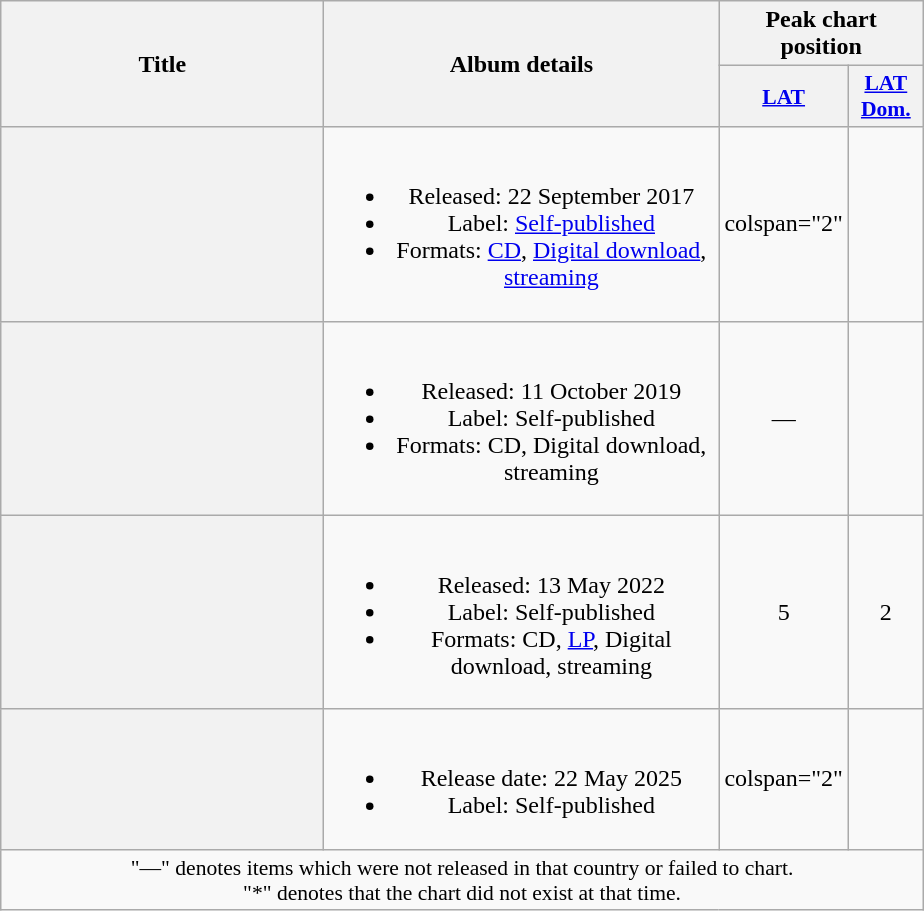<table class="wikitable plainrowheaders" style="text-align:center;">
<tr>
<th rowspan="2" scope="col" style="width:13em;">Title</th>
<th rowspan="2" scope="col" style="width:16em;">Album details</th>
<th colspan="2">Peak chart position</th>
</tr>
<tr>
<th scope="col" style="width:3em;font-size:90%;"><a href='#'>LAT</a><br></th>
<th scope="col" style="width:3em;font-size:90%;"><a href='#'>LAT<br>Dom.</a><br></th>
</tr>
<tr>
<th scope="row"></th>
<td><br><ul><li>Released: 22 September 2017</li><li>Label: <a href='#'>Self-published</a></li><li>Formats: <a href='#'>CD</a>, <a href='#'>Digital download</a>, <a href='#'>streaming</a></li></ul></td>
<td>colspan="2" </td>
</tr>
<tr>
<th scope="row"></th>
<td><br><ul><li>Released: 11 October 2019</li><li>Label: Self-published</li><li>Formats: CD, Digital download, streaming</li></ul></td>
<td>—</td>
<td></td>
</tr>
<tr>
<th scope="row"></th>
<td><br><ul><li>Released: 13 May 2022</li><li>Label: Self-published</li><li>Formats: CD, <a href='#'>LP</a>, Digital download, streaming</li></ul></td>
<td>5</td>
<td>2</td>
</tr>
<tr>
<th scope="row"></th>
<td><br><ul><li>Release date: 22 May 2025</li><li>Label: Self-published</li></ul></td>
<td>colspan="2" </td>
</tr>
<tr>
<td colspan="4" style="font-size:90%;">"—" denotes items which were not released in that country or failed to chart.<br>"*" denotes that the chart did not exist at that time.</td>
</tr>
</table>
